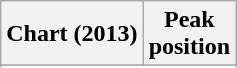<table class="wikitable sortable">
<tr>
<th>Chart (2013)</th>
<th>Peak<br>position</th>
</tr>
<tr>
</tr>
<tr>
</tr>
</table>
